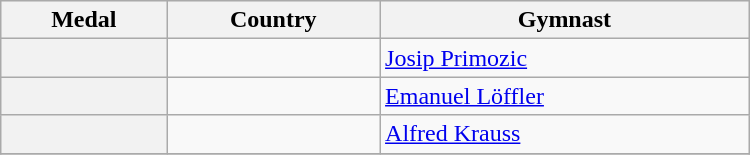<table class="wikitable" width=500>
<tr bgcolor="#efefef">
<th>Medal</th>
<th>Country</th>
<th>Gymnast</th>
</tr>
<tr>
<th></th>
<td></td>
<td><a href='#'>Josip Primozic</a></td>
</tr>
<tr>
<th></th>
<td></td>
<td><a href='#'>Emanuel Löffler</a></td>
</tr>
<tr>
<th></th>
<td></td>
<td><a href='#'>Alfred Krauss</a></td>
</tr>
<tr>
</tr>
</table>
